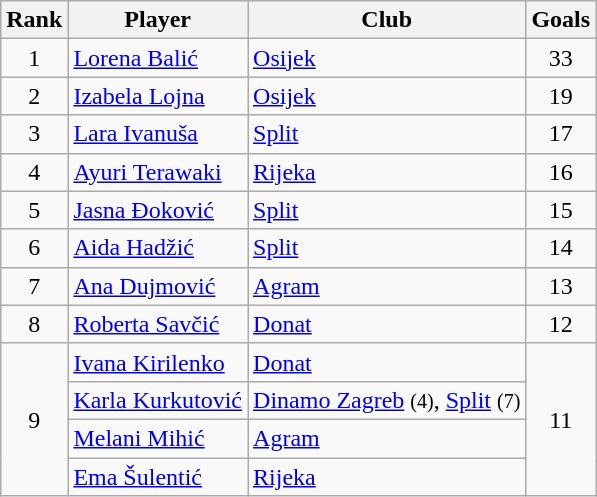<table class="wikitable" style="text-align:center">
<tr>
<th>Rank</th>
<th>Player</th>
<th>Club</th>
<th>Goals</th>
</tr>
<tr>
<td rowspan=1>1</td>
<td align="left"> <a href='#'>Lorena Balić</a></td>
<td align="left"><a href='#'>Osijek</a></td>
<td rowspan=1>33</td>
</tr>
<tr>
<td rowspan=1>2</td>
<td align="left"> <a href='#'>Izabela Lojna</a></td>
<td align="left"><a href='#'>Osijek</a></td>
<td rowspan=1>19</td>
</tr>
<tr>
<td rowspan=1>3</td>
<td align="left"> <a href='#'>Lara Ivanuša</a></td>
<td align="left"><a href='#'>Split</a></td>
<td rowspan=1>17</td>
</tr>
<tr>
<td rowspan=1>4</td>
<td align="left"> <a href='#'>Ayuri Terawaki</a></td>
<td align="left"><a href='#'>Rijeka</a></td>
<td rowspan=1>16</td>
</tr>
<tr>
<td rowspan=1>5</td>
<td align="left"> <a href='#'>Jasna Đoković</a></td>
<td align="left"><a href='#'>Split</a></td>
<td rowspan=1>15</td>
</tr>
<tr>
<td rowspan=1>6</td>
<td align="left"> <a href='#'>Aida Hadžić</a></td>
<td align="left"><a href='#'>Split</a></td>
<td rowspan=1>14</td>
</tr>
<tr>
<td rowspan=1>7</td>
<td align="left"> <a href='#'>Ana Dujmović</a></td>
<td align="left"><a href='#'>Agram</a></td>
<td rowspan=1>13</td>
</tr>
<tr>
<td rowspan=1>8</td>
<td align="left"> <a href='#'>Roberta Savčić</a></td>
<td align="left"><a href='#'>Donat</a></td>
<td rowspan=1>12</td>
</tr>
<tr>
<td rowspan=4>9</td>
<td align="left"> <a href='#'>Ivana Kirilenko</a></td>
<td align="left"><a href='#'>Donat</a></td>
<td rowspan=4>11</td>
</tr>
<tr>
<td align="left"> <a href='#'>Karla Kurkutović</a></td>
<td align="left"><a href='#'>Dinamo Zagreb</a> <small>(4)</small>, <a href='#'>Split</a> <small>(7)</small></td>
</tr>
<tr>
<td align="left"> <a href='#'>Melani Mihić</a></td>
<td align="left"><a href='#'>Agram</a></td>
</tr>
<tr>
<td align="left"> <a href='#'>Ema Šulentić</a></td>
<td align="left"><a href='#'>Rijeka</a></td>
</tr>
</table>
